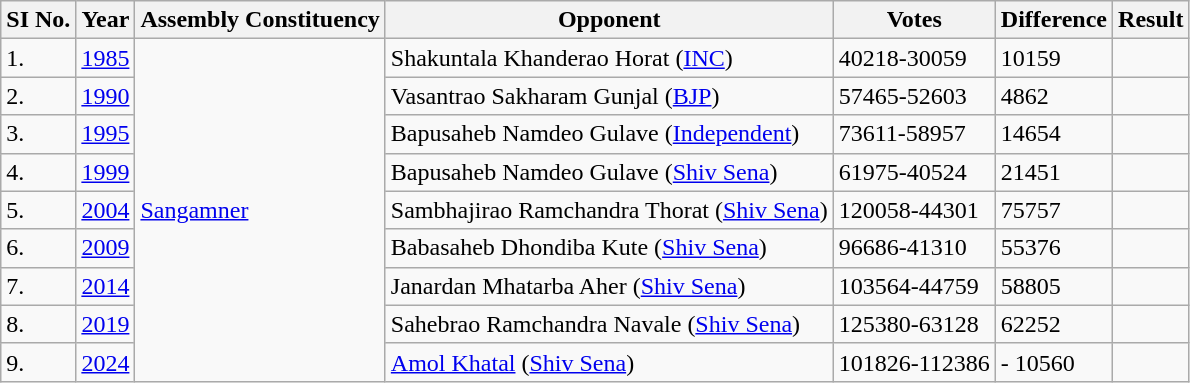<table class ="wikitable">
<tr>
<th>SI No.</th>
<th>Year</th>
<th>Assembly Constituency</th>
<th>Opponent</th>
<th>Votes</th>
<th>Difference</th>
<th>Result</th>
</tr>
<tr>
<td>1.</td>
<td><a href='#'>1985</a></td>
<td rowspan=9><a href='#'>Sangamner</a></td>
<td>Shakuntala Khanderao Horat (<a href='#'>INC</a>)</td>
<td>40218-30059</td>
<td>10159</td>
<td></td>
</tr>
<tr>
<td>2.</td>
<td><a href='#'>1990</a></td>
<td>Vasantrao Sakharam Gunjal (<a href='#'>BJP</a>)</td>
<td>57465-52603</td>
<td>4862</td>
<td></td>
</tr>
<tr>
<td>3.</td>
<td><a href='#'>1995</a></td>
<td>Bapusaheb Namdeo Gulave (<a href='#'>Independent</a>)</td>
<td>73611-58957</td>
<td>14654</td>
<td></td>
</tr>
<tr>
<td>4.</td>
<td><a href='#'>1999</a></td>
<td>Bapusaheb Namdeo Gulave (<a href='#'>Shiv Sena</a>)</td>
<td>61975-40524</td>
<td>21451</td>
<td></td>
</tr>
<tr>
<td>5.</td>
<td><a href='#'>2004</a></td>
<td>Sambhajirao Ramchandra Thorat (<a href='#'>Shiv Sena</a>)</td>
<td>120058-44301</td>
<td>75757</td>
<td></td>
</tr>
<tr>
<td>6.</td>
<td><a href='#'>2009</a></td>
<td>Babasaheb Dhondiba Kute (<a href='#'>Shiv Sena</a>)</td>
<td>96686-41310</td>
<td>55376</td>
<td></td>
</tr>
<tr>
<td>7.</td>
<td><a href='#'>2014</a></td>
<td>Janardan Mhatarba Aher (<a href='#'>Shiv Sena</a>)</td>
<td>103564-44759</td>
<td>58805</td>
<td></td>
</tr>
<tr>
<td>8.</td>
<td><a href='#'>2019</a></td>
<td>Sahebrao Ramchandra Navale (<a href='#'>Shiv Sena</a>)</td>
<td>125380-63128</td>
<td>62252</td>
<td></td>
</tr>
<tr>
<td>9.</td>
<td><a href='#'>2024</a></td>
<td><a href='#'>Amol Khatal</a> (<a href='#'>Shiv Sena</a>)</td>
<td>101826-112386</td>
<td>- 10560</td>
<td></td>
</tr>
</table>
